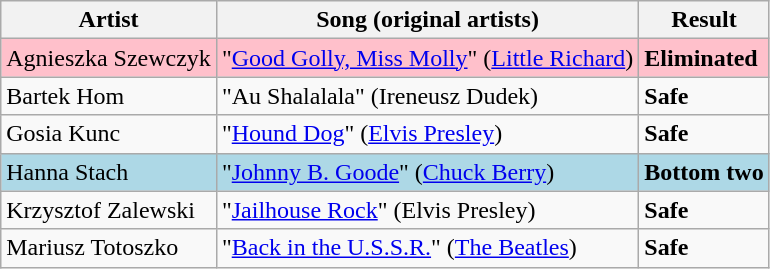<table class=wikitable>
<tr>
<th>Artist</th>
<th>Song (original artists)</th>
<th>Result</th>
</tr>
<tr style="background:pink;">
<td>Agnieszka Szewczyk</td>
<td>"<a href='#'>Good Golly, Miss Molly</a>" (<a href='#'>Little Richard</a>)</td>
<td><strong>Eliminated</strong></td>
</tr>
<tr>
<td>Bartek Hom</td>
<td>"Au Shalalala" (Ireneusz Dudek)</td>
<td><strong>Safe</strong></td>
</tr>
<tr>
<td>Gosia Kunc</td>
<td>"<a href='#'>Hound Dog</a>" (<a href='#'>Elvis Presley</a>)</td>
<td><strong>Safe</strong></td>
</tr>
<tr style="background:lightblue;">
<td>Hanna Stach</td>
<td>"<a href='#'>Johnny B. Goode</a>" (<a href='#'>Chuck Berry</a>)</td>
<td><strong>Bottom two</strong></td>
</tr>
<tr>
<td>Krzysztof Zalewski</td>
<td>"<a href='#'>Jailhouse Rock</a>" (Elvis Presley)</td>
<td><strong>Safe</strong></td>
</tr>
<tr>
<td>Mariusz Totoszko</td>
<td>"<a href='#'>Back in the U.S.S.R.</a>" (<a href='#'>The Beatles</a>)</td>
<td><strong>Safe</strong></td>
</tr>
</table>
